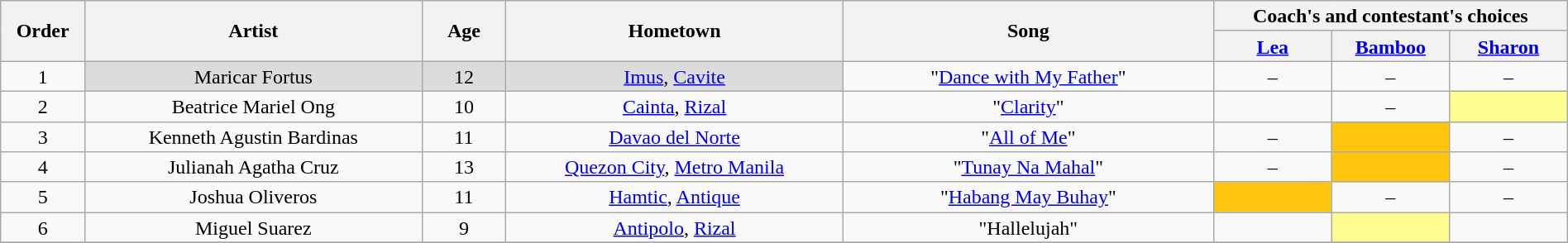<table class="wikitable" style="text-align:center; line-height:17px; width:100%;">
<tr>
<th scope="col" rowspan="2" width="05%">Order</th>
<th scope="col" rowspan="2" width="20%">Artist</th>
<th scope="col" rowspan="2" width="05%">Age</th>
<th scope="col" rowspan="2" width="20%">Hometown</th>
<th scope="col" rowspan="2" width="22%">Song</th>
<th scope="col" colspan="4" width="28%">Coach's and contestant's choices</th>
</tr>
<tr>
<th width="07%"><a href='#'>Lea</a></th>
<th width="07%"><a href='#'>Bamboo</a></th>
<th width="07%"><a href='#'>Sharon</a></th>
</tr>
<tr>
<td scope="row">1</td>
<td style="background:#DCDCDC;">Maricar Fortus</td>
<td style="background:#DCDCDC;">12</td>
<td style="background:#DCDCDC;"><a href='#'>Imus</a>, <a href='#'>Cavite</a></td>
<td>"<a href='#'>Dance with My Father</a>"</td>
<td>–</td>
<td>–</td>
<td>–</td>
</tr>
<tr>
<td scope="row">2</td>
<td>Beatrice Mariel Ong</td>
<td>10</td>
<td><a href='#'>Cainta</a>, <a href='#'>Rizal</a></td>
<td>"<a href='#'>Clarity</a>"</td>
<td><strong></strong></td>
<td>–</td>
<td style="background:#fdfc8f;"><strong></strong></td>
</tr>
<tr>
<td scope="row">3</td>
<td>Kenneth Agustin Bardinas</td>
<td>11</td>
<td><a href='#'>Davao del Norte</a></td>
<td>"<a href='#'>All of Me</a>"</td>
<td>–</td>
<td style="background:#ffc40c;"><strong></strong></td>
<td>–</td>
</tr>
<tr>
<td scope="row">4</td>
<td>Julianah Agatha Cruz</td>
<td>13</td>
<td><a href='#'>Quezon City</a>, <a href='#'>Metro Manila</a></td>
<td>"<a href='#'>Tunay Na Mahal</a>"</td>
<td>–</td>
<td style="background:#ffc40c;"><strong></strong></td>
<td>–</td>
</tr>
<tr>
<td scope="row">5</td>
<td>Joshua Oliveros</td>
<td>11</td>
<td><a href='#'>Hamtic</a>, <a href='#'>Antique</a></td>
<td>"<a href='#'>Habang May Buhay</a>"</td>
<td style="background:#ffc40c;"><strong></strong></td>
<td>–</td>
<td>–</td>
</tr>
<tr>
<td scope="row">6</td>
<td>Miguel Suarez</td>
<td>9</td>
<td><a href='#'>Antipolo</a>, <a href='#'>Rizal</a></td>
<td>"Hallelujah"</td>
<td><strong></strong></td>
<td style="background:#fdfc8f;"><strong></strong></td>
<td><strong></strong></td>
</tr>
<tr>
</tr>
</table>
